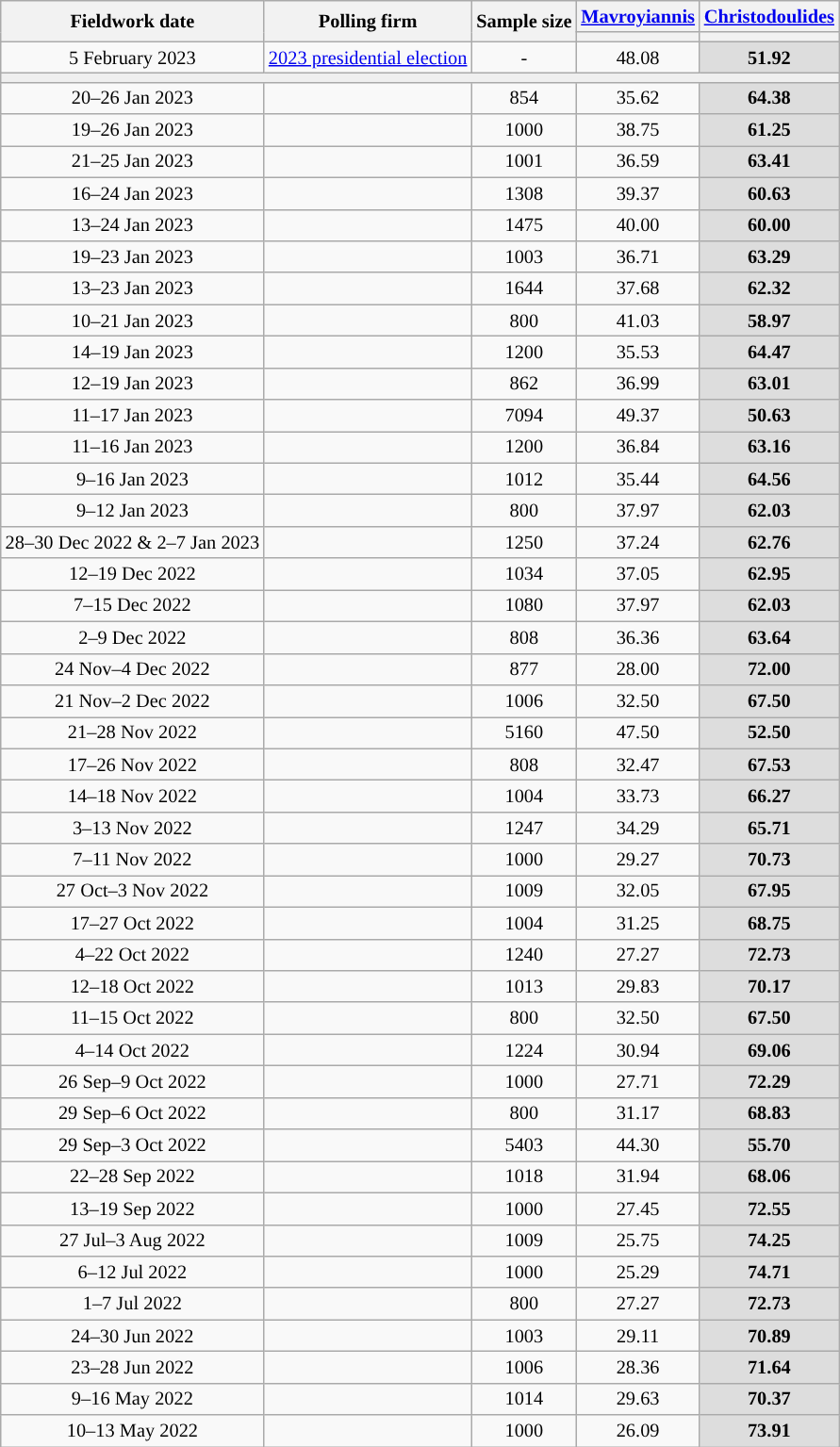<table class="wikitable" style="text-align:center; font-size:85%;">
<tr>
<th rowspan="2">Fieldwork date</th>
<th rowspan="2">Polling firm</th>
<th rowspan="2">Sample size</th>
<th><a href='#'>Mavroyiannis</a><br></th>
<th><a href='#'>Christodoulides</a><br></th>
</tr>
<tr>
<th style="background:"></th>
<th style="background:"></th>
</tr>
<tr>
<td>5 February 2023</td>
<td><a href='#'>2023 presidential election</a></td>
<td>-</td>
<td>48.08</td>
<th style="background:#DDDDDD">51.92</th>
</tr>
<tr>
<td colspan="5" style="background:#EFEFEF"></td>
</tr>
<tr>
<td>20–26 Jan 2023</td>
<td></td>
<td>854</td>
<td>35.62</td>
<th style="background:#DDDDDD"><strong>64.38</strong></th>
</tr>
<tr>
<td>19–26 Jan 2023</td>
<td></td>
<td>1000</td>
<td>38.75</td>
<th style="background:#DDDDDD"><strong>61.25</strong></th>
</tr>
<tr>
<td>21–25 Jan 2023</td>
<td></td>
<td>1001</td>
<td>36.59</td>
<th style="background:#DDDDDD"><strong>63.41</strong></th>
</tr>
<tr>
<td>16–24 Jan 2023</td>
<td></td>
<td>1308</td>
<td>39.37</td>
<th style="background:#DDDDDD"><strong>60.63</strong></th>
</tr>
<tr>
<td>13–24 Jan 2023</td>
<td></td>
<td>1475</td>
<td>40.00</td>
<th style="background:#DDDDDD"><strong>60.00</strong></th>
</tr>
<tr>
<td>19–23 Jan 2023</td>
<td></td>
<td>1003</td>
<td>36.71</td>
<th style="background:#DDDDDD"><strong>63.29</strong></th>
</tr>
<tr>
<td>13–23 Jan 2023</td>
<td></td>
<td>1644</td>
<td>37.68</td>
<th style="background:#DDDDDD"><strong>62.32</strong></th>
</tr>
<tr>
<td>10–21 Jan 2023</td>
<td></td>
<td>800</td>
<td>41.03</td>
<th style="background:#DDDDDD"><strong>58.97</strong></th>
</tr>
<tr>
<td>14–19 Jan 2023</td>
<td></td>
<td>1200</td>
<td>35.53</td>
<th style="background:#DDDDDD"><strong>64.47</strong></th>
</tr>
<tr>
<td>12–19 Jan 2023</td>
<td></td>
<td>862</td>
<td>36.99</td>
<th style="background:#DDDDDD"><strong>63.01</strong></th>
</tr>
<tr>
<td>11–17 Jan 2023</td>
<td></td>
<td>7094</td>
<td>49.37</td>
<th style="background:#DDDDDD"><strong>50.63</strong></th>
</tr>
<tr>
<td>11–16 Jan 2023</td>
<td></td>
<td>1200</td>
<td>36.84</td>
<th style="background:#DDDDDD"><strong>63.16</strong></th>
</tr>
<tr>
<td>9–16 Jan 2023</td>
<td></td>
<td>1012</td>
<td>35.44</td>
<th style="background:#DDDDDD"><strong>64.56</strong></th>
</tr>
<tr>
<td>9–12 Jan 2023</td>
<td></td>
<td>800</td>
<td>37.97</td>
<th style="background:#DDDDDD"><strong>62.03</strong></th>
</tr>
<tr>
<td>28–30 Dec 2022 & 2–7 Jan 2023</td>
<td></td>
<td>1250</td>
<td>37.24</td>
<th style="background:#DDDDDD"><strong>62.76</strong></th>
</tr>
<tr>
<td>12–19 Dec 2022</td>
<td></td>
<td>1034</td>
<td>37.05</td>
<th style="background:#DDDDDD"><strong>62.95</strong></th>
</tr>
<tr>
<td>7–15 Dec 2022</td>
<td></td>
<td>1080</td>
<td>37.97</td>
<th style="background:#DDDDDD"><strong>62.03</strong></th>
</tr>
<tr>
<td>2–9 Dec 2022</td>
<td></td>
<td>808</td>
<td>36.36</td>
<th style="background:#DDDDDD"><strong>63.64</strong></th>
</tr>
<tr>
<td>24 Nov–4 Dec 2022</td>
<td></td>
<td>877</td>
<td>28.00</td>
<th style="background:#DDDDDD"><strong>72.00</strong></th>
</tr>
<tr>
<td>21 Nov–2 Dec 2022</td>
<td></td>
<td>1006</td>
<td>32.50</td>
<th style="background:#DDDDDD"><strong>67.50</strong></th>
</tr>
<tr>
<td>21–28 Nov 2022</td>
<td></td>
<td>5160</td>
<td>47.50</td>
<th style="background:#DDDDDD"><strong>52.50</strong></th>
</tr>
<tr>
<td>17–26 Nov 2022</td>
<td></td>
<td>808</td>
<td>32.47</td>
<th style="background:#DDDDDD"><strong>67.53</strong></th>
</tr>
<tr>
<td>14–18 Nov 2022</td>
<td></td>
<td>1004</td>
<td>33.73</td>
<th style="background:#DDDDDD"><strong>66.27</strong></th>
</tr>
<tr>
<td>3–13 Nov 2022</td>
<td></td>
<td>1247</td>
<td>34.29</td>
<th style="background:#DDDDDD"><strong>65.71</strong></th>
</tr>
<tr>
<td>7–11 Nov 2022</td>
<td></td>
<td>1000</td>
<td>29.27</td>
<th style="background:#DDDDDD"><strong>70.73</strong></th>
</tr>
<tr>
<td>27 Oct–3 Nov 2022</td>
<td></td>
<td>1009</td>
<td>32.05</td>
<th style="background:#DDDDDD"><strong>67.95</strong></th>
</tr>
<tr>
<td>17–27 Oct 2022</td>
<td></td>
<td>1004</td>
<td>31.25</td>
<th style="background:#DDDDDD"><strong>68.75</strong></th>
</tr>
<tr>
<td>4–22 Oct 2022</td>
<td></td>
<td>1240</td>
<td>27.27</td>
<th style="background:#DDDDDD"><strong>72.73</strong></th>
</tr>
<tr>
<td>12–18 Oct 2022</td>
<td></td>
<td>1013</td>
<td>29.83</td>
<th style="background:#DDDDDD"><strong>70.17</strong></th>
</tr>
<tr>
<td>11–15 Oct 2022</td>
<td></td>
<td>800</td>
<td>32.50</td>
<th style="background:#DDDDDD"><strong>67.50</strong></th>
</tr>
<tr>
<td>4–14 Oct 2022</td>
<td></td>
<td>1224</td>
<td>30.94</td>
<th style="background:#DDDDDD"><strong>69.06</strong></th>
</tr>
<tr>
<td>26 Sep–9 Oct 2022</td>
<td></td>
<td>1000</td>
<td>27.71</td>
<th style="background:#DDDDDD"><strong>72.29</strong></th>
</tr>
<tr>
<td>29 Sep–6 Oct 2022</td>
<td></td>
<td>800</td>
<td>31.17</td>
<th style="background:#DDDDDD"><strong>68.83</strong></th>
</tr>
<tr>
<td>29 Sep–3 Oct 2022</td>
<td></td>
<td>5403</td>
<td>44.30</td>
<th style="background:#DDDDDD"><strong>55.70</strong></th>
</tr>
<tr>
<td>22–28 Sep 2022</td>
<td></td>
<td>1018</td>
<td>31.94</td>
<th style="background:#DDDDDD"><strong>68.06</strong></th>
</tr>
<tr>
<td>13–19 Sep 2022</td>
<td></td>
<td>1000</td>
<td>27.45</td>
<th style="background:#DDDDDD"><strong>72.55</strong></th>
</tr>
<tr>
<td>27 Jul–3 Aug 2022</td>
<td></td>
<td>1009</td>
<td>25.75</td>
<th style="background:#DDDDDD"><strong>74.25</strong></th>
</tr>
<tr>
<td>6–12 Jul 2022</td>
<td></td>
<td>1000</td>
<td>25.29</td>
<th style="background:#DDDDDD"><strong>74.71</strong></th>
</tr>
<tr>
<td>1–7 Jul 2022</td>
<td></td>
<td>800</td>
<td>27.27</td>
<th style="background:#DDDDDD"><strong>72.73</strong></th>
</tr>
<tr>
<td>24–30 Jun 2022</td>
<td></td>
<td>1003</td>
<td>29.11</td>
<th style="background:#DDDDDD"><strong>70.89</strong></th>
</tr>
<tr>
<td>23–28 Jun 2022</td>
<td></td>
<td>1006</td>
<td>28.36</td>
<th style="background:#DDDDDD"><strong>71.64</strong></th>
</tr>
<tr>
<td>9–16 May 2022</td>
<td></td>
<td>1014</td>
<td>29.63</td>
<th style="background:#DDDDDD"><strong>70.37</strong></th>
</tr>
<tr>
<td>10–13 May 2022</td>
<td></td>
<td>1000</td>
<td>26.09</td>
<th style="background:#DDDDDD"><strong>73.91</strong></th>
</tr>
</table>
